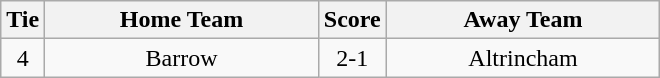<table class="wikitable" style="text-align:center;">
<tr>
<th width=20>Tie</th>
<th width=175>Home Team</th>
<th width=20>Score</th>
<th width=175>Away Team</th>
</tr>
<tr>
<td>4</td>
<td>Barrow</td>
<td>2-1</td>
<td>Altrincham</td>
</tr>
</table>
